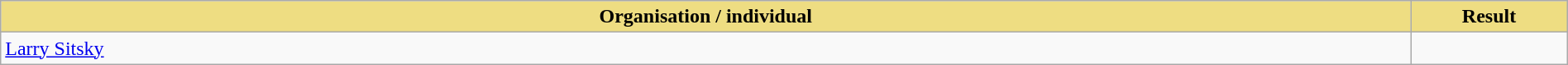<table class="wikitable" width=100%>
<tr>
<th style="width:90%;background:#EEDD82;">Organisation / individual</th>
<th style="width:10%;background:#EEDD82;">Result<br></th>
</tr>
<tr>
<td><a href='#'>Larry Sitsky</a></td>
<td></td>
</tr>
</table>
